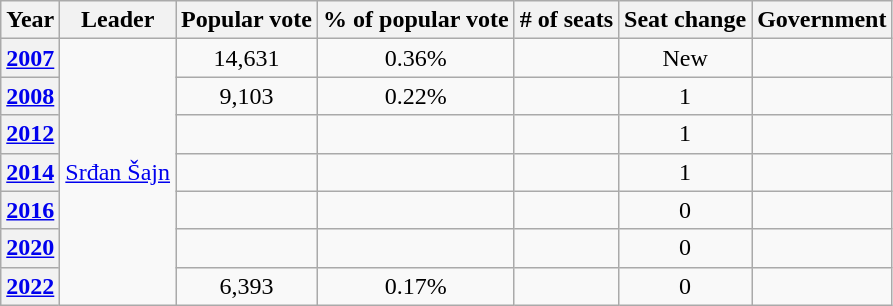<table class="wikitable" style="text-align:center">
<tr>
<th>Year</th>
<th>Leader</th>
<th>Popular vote</th>
<th>% of popular vote</th>
<th># of seats</th>
<th>Seat change</th>
<th>Government</th>
</tr>
<tr>
<th><a href='#'>2007</a></th>
<td rowspan="7"><a href='#'>Srđan Šajn</a></td>
<td>14,631</td>
<td>0.36%</td>
<td></td>
<td>New</td>
<td></td>
</tr>
<tr>
<th><a href='#'>2008</a></th>
<td>9,103</td>
<td>0.22%</td>
<td></td>
<td> 1</td>
<td></td>
</tr>
<tr>
<th><a href='#'>2012</a></th>
<td></td>
<td></td>
<td></td>
<td> 1</td>
<td></td>
</tr>
<tr>
<th><a href='#'>2014</a></th>
<td></td>
<td></td>
<td></td>
<td> 1</td>
<td></td>
</tr>
<tr>
<th><a href='#'>2016</a></th>
<td></td>
<td></td>
<td></td>
<td> 0</td>
<td></td>
</tr>
<tr>
<th><a href='#'>2020</a></th>
<td></td>
<td></td>
<td></td>
<td> 0</td>
<td></td>
</tr>
<tr>
<th><a href='#'>2022</a></th>
<td>6,393</td>
<td>0.17%</td>
<td></td>
<td> 0</td>
<td></td>
</tr>
</table>
